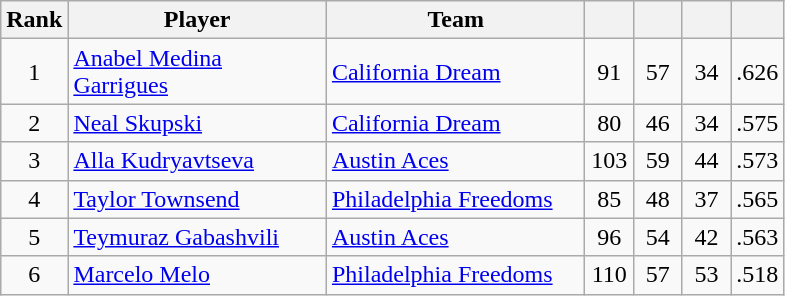<table class="wikitable" style="text-align:left">
<tr>
<th width="25px">Rank</th>
<th width="165px">Player</th>
<th width="165px">Team</th>
<th width="25px"></th>
<th width="25px"></th>
<th width="25px"></th>
<th width="25px"></th>
</tr>
<tr>
<td style="text-align:center">1</td>
<td><a href='#'>Anabel Medina Garrigues</a></td>
<td><a href='#'>California Dream</a></td>
<td style="text-align:center">91</td>
<td style="text-align:center">57</td>
<td style="text-align:center">34</td>
<td style="text-align:center">.626</td>
</tr>
<tr>
<td style="text-align:center">2</td>
<td><a href='#'>Neal Skupski</a></td>
<td><a href='#'>California Dream</a></td>
<td style="text-align:center">80</td>
<td style="text-align:center">46</td>
<td style="text-align:center">34</td>
<td style="text-align:center">.575</td>
</tr>
<tr>
<td style="text-align:center">3</td>
<td><a href='#'>Alla Kudryavtseva</a></td>
<td><a href='#'>Austin Aces</a></td>
<td style="text-align:center">103</td>
<td style="text-align:center">59</td>
<td style="text-align:center">44</td>
<td style="text-align:center">.573</td>
</tr>
<tr>
<td style="text-align:center">4</td>
<td><a href='#'>Taylor Townsend</a></td>
<td><a href='#'>Philadelphia Freedoms</a></td>
<td style="text-align:center">85</td>
<td style="text-align:center">48</td>
<td style="text-align:center">37</td>
<td style="text-align:center">.565</td>
</tr>
<tr>
<td style="text-align:center">5</td>
<td><a href='#'>Teymuraz Gabashvili</a></td>
<td><a href='#'>Austin Aces</a></td>
<td style="text-align:center">96</td>
<td style="text-align:center">54</td>
<td style="text-align:center">42</td>
<td style="text-align:center">.563</td>
</tr>
<tr>
<td style="text-align:center">6</td>
<td><a href='#'>Marcelo Melo</a></td>
<td><a href='#'>Philadelphia Freedoms</a></td>
<td style="text-align:center">110</td>
<td style="text-align:center">57</td>
<td style="text-align:center">53</td>
<td style="text-align:center">.518</td>
</tr>
</table>
